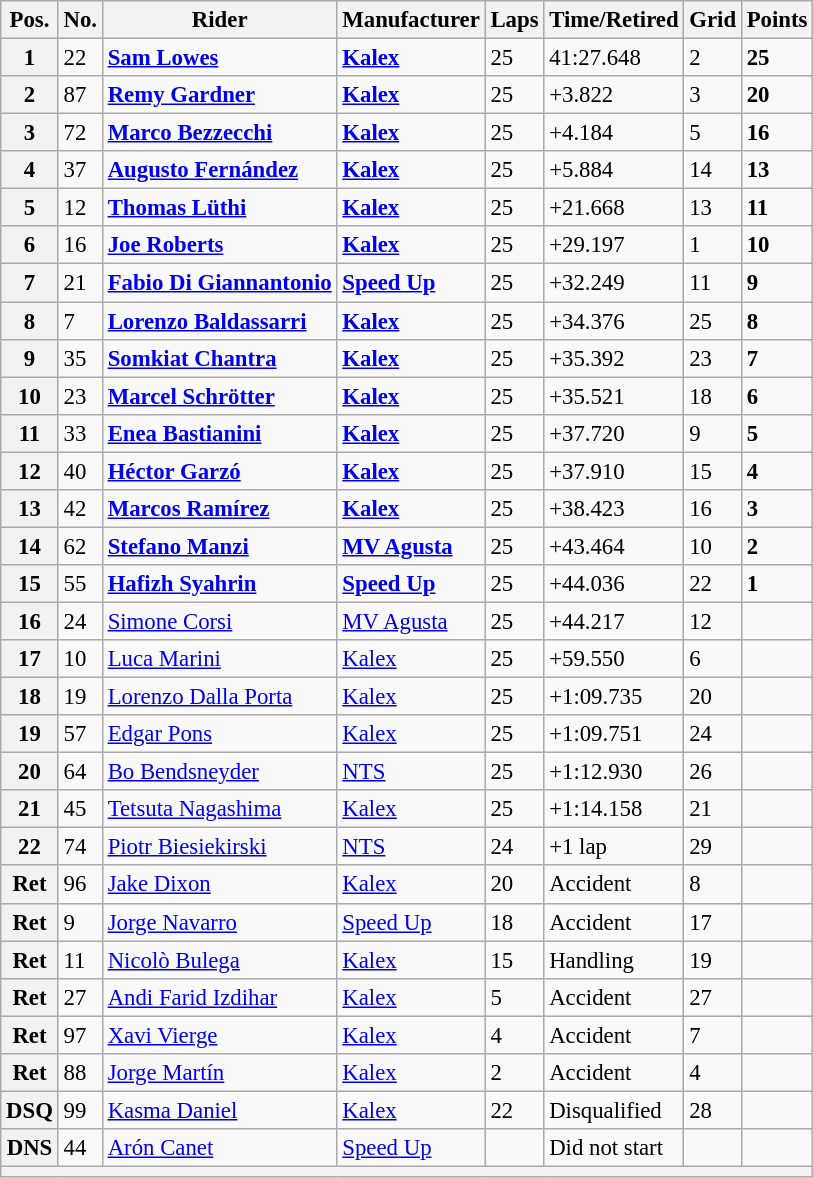<table class="wikitable" style="font-size: 95%;">
<tr>
<th>Pos.</th>
<th>No.</th>
<th>Rider</th>
<th>Manufacturer</th>
<th>Laps</th>
<th>Time/Retired</th>
<th>Grid</th>
<th>Points</th>
</tr>
<tr>
<th>1</th>
<td>22</td>
<td> <strong><a href='#'>Sam Lowes</a></strong></td>
<td><strong><a href='#'>Kalex</a></strong></td>
<td>25</td>
<td>41:27.648</td>
<td>2</td>
<td><strong>25</strong></td>
</tr>
<tr>
<th>2</th>
<td>87</td>
<td> <strong><a href='#'>Remy Gardner</a></strong></td>
<td><strong><a href='#'>Kalex</a></strong></td>
<td>25</td>
<td>+3.822</td>
<td>3</td>
<td><strong>20</strong></td>
</tr>
<tr>
<th>3</th>
<td>72</td>
<td> <strong><a href='#'>Marco Bezzecchi</a></strong></td>
<td><strong><a href='#'>Kalex</a></strong></td>
<td>25</td>
<td>+4.184</td>
<td>5</td>
<td><strong>16</strong></td>
</tr>
<tr>
<th>4</th>
<td>37</td>
<td> <strong><a href='#'>Augusto Fernández</a></strong></td>
<td><strong><a href='#'>Kalex</a></strong></td>
<td>25</td>
<td>+5.884</td>
<td>14</td>
<td><strong>13</strong></td>
</tr>
<tr>
<th>5</th>
<td>12</td>
<td> <strong><a href='#'>Thomas Lüthi</a></strong></td>
<td><strong><a href='#'>Kalex</a></strong></td>
<td>25</td>
<td>+21.668</td>
<td>13</td>
<td><strong>11</strong></td>
</tr>
<tr>
<th>6</th>
<td>16</td>
<td> <strong><a href='#'>Joe Roberts</a></strong></td>
<td><strong><a href='#'>Kalex</a></strong></td>
<td>25</td>
<td>+29.197</td>
<td>1</td>
<td><strong>10</strong></td>
</tr>
<tr>
<th>7</th>
<td>21</td>
<td> <strong><a href='#'>Fabio Di Giannantonio</a></strong></td>
<td><strong><a href='#'>Speed Up</a></strong></td>
<td>25</td>
<td>+32.249</td>
<td>11</td>
<td><strong>9</strong></td>
</tr>
<tr>
<th>8</th>
<td>7</td>
<td> <strong><a href='#'>Lorenzo Baldassarri</a></strong></td>
<td><strong><a href='#'>Kalex</a></strong></td>
<td>25</td>
<td>+34.376</td>
<td>25</td>
<td><strong>8</strong></td>
</tr>
<tr>
<th>9</th>
<td>35</td>
<td> <strong><a href='#'>Somkiat Chantra</a></strong></td>
<td><strong><a href='#'>Kalex</a></strong></td>
<td>25</td>
<td>+35.392</td>
<td>23</td>
<td><strong>7</strong></td>
</tr>
<tr>
<th>10</th>
<td>23</td>
<td> <strong><a href='#'>Marcel Schrötter</a></strong></td>
<td><strong><a href='#'>Kalex</a></strong></td>
<td>25</td>
<td>+35.521</td>
<td>18</td>
<td><strong>6</strong></td>
</tr>
<tr>
<th>11</th>
<td>33</td>
<td> <strong><a href='#'>Enea Bastianini</a></strong></td>
<td><strong><a href='#'>Kalex</a></strong></td>
<td>25</td>
<td>+37.720</td>
<td>9</td>
<td><strong>5</strong></td>
</tr>
<tr>
<th>12</th>
<td>40</td>
<td> <strong><a href='#'>Héctor Garzó</a></strong></td>
<td><strong><a href='#'>Kalex</a></strong></td>
<td>25</td>
<td>+37.910</td>
<td>15</td>
<td><strong>4</strong></td>
</tr>
<tr>
<th>13</th>
<td>42</td>
<td> <strong><a href='#'>Marcos Ramírez</a></strong></td>
<td><strong><a href='#'>Kalex</a></strong></td>
<td>25</td>
<td>+38.423</td>
<td>16</td>
<td><strong>3</strong></td>
</tr>
<tr>
<th>14</th>
<td>62</td>
<td> <strong><a href='#'>Stefano Manzi</a></strong></td>
<td><strong><a href='#'>MV Agusta</a></strong></td>
<td>25</td>
<td>+43.464</td>
<td>10</td>
<td><strong>2</strong></td>
</tr>
<tr>
<th>15</th>
<td>55</td>
<td> <strong><a href='#'>Hafizh Syahrin</a></strong></td>
<td><strong><a href='#'>Speed Up</a></strong></td>
<td>25</td>
<td>+44.036</td>
<td>22</td>
<td><strong>1</strong></td>
</tr>
<tr>
<th>16</th>
<td>24</td>
<td> <a href='#'>Simone Corsi</a></td>
<td><a href='#'>MV Agusta</a></td>
<td>25</td>
<td>+44.217</td>
<td>12</td>
<td></td>
</tr>
<tr>
<th>17</th>
<td>10</td>
<td> <a href='#'>Luca Marini</a></td>
<td><a href='#'>Kalex</a></td>
<td>25</td>
<td>+59.550</td>
<td>6</td>
<td></td>
</tr>
<tr>
<th>18</th>
<td>19</td>
<td> <a href='#'>Lorenzo Dalla Porta</a></td>
<td><a href='#'>Kalex</a></td>
<td>25</td>
<td>+1:09.735</td>
<td>20</td>
<td></td>
</tr>
<tr>
<th>19</th>
<td>57</td>
<td> <a href='#'>Edgar Pons</a></td>
<td><a href='#'>Kalex</a></td>
<td>25</td>
<td>+1:09.751</td>
<td>24</td>
<td></td>
</tr>
<tr>
<th>20</th>
<td>64</td>
<td> <a href='#'>Bo Bendsneyder</a></td>
<td><a href='#'>NTS</a></td>
<td>25</td>
<td>+1:12.930</td>
<td>26</td>
<td></td>
</tr>
<tr>
<th>21</th>
<td>45</td>
<td> <a href='#'>Tetsuta Nagashima</a></td>
<td><a href='#'>Kalex</a></td>
<td>25</td>
<td>+1:14.158</td>
<td>21</td>
<td></td>
</tr>
<tr>
<th>22</th>
<td>74</td>
<td> <a href='#'>Piotr Biesiekirski</a></td>
<td><a href='#'>NTS</a></td>
<td>24</td>
<td>+1 lap</td>
<td>29</td>
<td></td>
</tr>
<tr>
<th>Ret</th>
<td>96</td>
<td> <a href='#'>Jake Dixon</a></td>
<td><a href='#'>Kalex</a></td>
<td>20</td>
<td>Accident</td>
<td>8</td>
<td></td>
</tr>
<tr>
<th>Ret</th>
<td>9</td>
<td> <a href='#'>Jorge Navarro</a></td>
<td><a href='#'>Speed Up</a></td>
<td>18</td>
<td>Accident</td>
<td>17</td>
<td></td>
</tr>
<tr>
<th>Ret</th>
<td>11</td>
<td> <a href='#'>Nicolò Bulega</a></td>
<td><a href='#'>Kalex</a></td>
<td>15</td>
<td>Handling</td>
<td>19</td>
<td></td>
</tr>
<tr>
<th>Ret</th>
<td>27</td>
<td> <a href='#'>Andi Farid Izdihar</a></td>
<td><a href='#'>Kalex</a></td>
<td>5</td>
<td>Accident</td>
<td>27</td>
<td></td>
</tr>
<tr>
<th>Ret</th>
<td>97</td>
<td> <a href='#'>Xavi Vierge</a></td>
<td><a href='#'>Kalex</a></td>
<td>4</td>
<td>Accident</td>
<td>7</td>
<td></td>
</tr>
<tr>
<th>Ret</th>
<td>88</td>
<td> <a href='#'>Jorge Martín</a></td>
<td><a href='#'>Kalex</a></td>
<td>2</td>
<td>Accident</td>
<td>4</td>
<td></td>
</tr>
<tr>
<th>DSQ</th>
<td>99</td>
<td> <a href='#'>Kasma Daniel</a></td>
<td><a href='#'>Kalex</a></td>
<td>22</td>
<td>Disqualified</td>
<td>28</td>
<td></td>
</tr>
<tr>
<th>DNS</th>
<td>44</td>
<td> <a href='#'>Arón Canet</a></td>
<td><a href='#'>Speed Up</a></td>
<td></td>
<td>Did not start</td>
<td></td>
<td></td>
</tr>
<tr>
<th colspan=8></th>
</tr>
</table>
